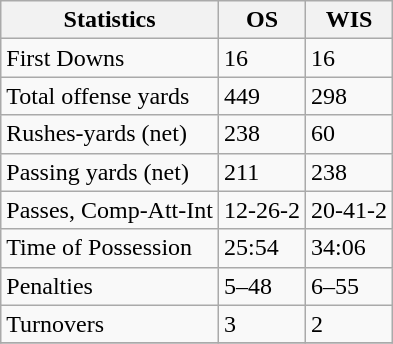<table class="wikitable">
<tr>
<th>Statistics</th>
<th>OS</th>
<th>WIS</th>
</tr>
<tr>
<td>First Downs</td>
<td>16</td>
<td>16</td>
</tr>
<tr>
<td>Total offense yards</td>
<td>449</td>
<td>298</td>
</tr>
<tr>
<td>Rushes-yards (net)</td>
<td>238</td>
<td>60</td>
</tr>
<tr>
<td>Passing yards (net)</td>
<td>211</td>
<td>238</td>
</tr>
<tr>
<td>Passes, Comp-Att-Int</td>
<td>12-26-2</td>
<td>20-41-2</td>
</tr>
<tr>
<td>Time of Possession</td>
<td>25:54</td>
<td>34:06</td>
</tr>
<tr>
<td>Penalties</td>
<td>5–48</td>
<td>6–55</td>
</tr>
<tr>
<td>Turnovers</td>
<td>3</td>
<td>2</td>
</tr>
<tr>
</tr>
</table>
